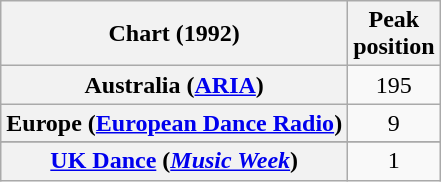<table class="wikitable sortable plainrowheaders" style="text-align:center">
<tr>
<th scope="col">Chart (1992)</th>
<th scope="col">Peak<br>position</th>
</tr>
<tr>
<th scope="row">Australia (<a href='#'>ARIA</a>)</th>
<td>195</td>
</tr>
<tr>
<th scope="row">Europe (<a href='#'>European Dance Radio</a>)</th>
<td>9</td>
</tr>
<tr>
</tr>
<tr>
<th scope="row"><a href='#'>UK Dance</a> (<em><a href='#'>Music Week</a></em>)</th>
<td>1</td>
</tr>
</table>
